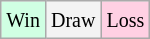<table class="wikitable">
<tr>
<td style="background-color: #d0ffe3;"><small>Win</small></td>
<td style="background-color: #f3f3f3;"><small>Draw</small></td>
<td style="background-color: #ffd0e3;"><small>Loss</small></td>
</tr>
</table>
